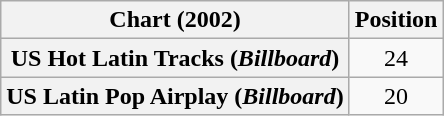<table class="wikitable plainrowheaders" style="text-align:center">
<tr>
<th>Chart (2002)</th>
<th>Position</th>
</tr>
<tr>
<th scope="row">US Hot Latin Tracks (<em>Billboard</em>)</th>
<td>24</td>
</tr>
<tr>
<th scope="row">US Latin Pop Airplay (<em>Billboard</em>)</th>
<td>20</td>
</tr>
</table>
